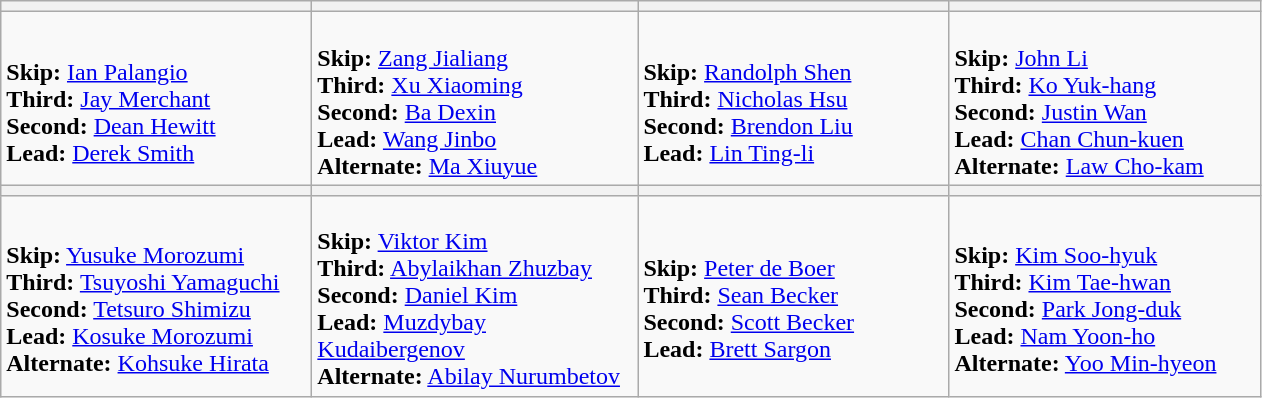<table class="wikitable">
<tr>
<th width=200></th>
<th width=200></th>
<th width=200></th>
<th width=200></th>
</tr>
<tr>
<td><br><strong>Skip:</strong> <a href='#'>Ian Palangio</a><br>
<strong>Third:</strong> <a href='#'>Jay Merchant</a><br>
<strong>Second:</strong> <a href='#'>Dean Hewitt</a><br>
<strong>Lead:</strong> <a href='#'>Derek Smith</a></td>
<td><br><strong>Skip:</strong> <a href='#'>Zang Jialiang</a><br>
<strong>Third:</strong> <a href='#'>Xu Xiaoming</a><br>
<strong>Second:</strong> <a href='#'>Ba Dexin</a><br>
<strong>Lead:</strong> <a href='#'>Wang Jinbo</a><br>
<strong>Alternate:</strong> <a href='#'>Ma Xiuyue</a></td>
<td><br><strong>Skip:</strong> <a href='#'>Randolph Shen</a><br>
<strong>Third:</strong> <a href='#'>Nicholas Hsu</a><br>
<strong>Second:</strong> <a href='#'>Brendon Liu</a><br>
<strong>Lead:</strong> <a href='#'>Lin Ting-li</a></td>
<td><br><strong>Skip:</strong> <a href='#'>John Li</a><br>
<strong>Third:</strong> <a href='#'>Ko Yuk-hang</a><br>
<strong>Second:</strong> <a href='#'>Justin Wan</a><br>
<strong>Lead:</strong> <a href='#'>Chan Chun-kuen</a><br>
<strong>Alternate:</strong> <a href='#'>Law Cho-kam</a></td>
</tr>
<tr>
<th width=200></th>
<th width=210></th>
<th width=200></th>
<th width=200></th>
</tr>
<tr>
<td><br><strong>Skip:</strong> <a href='#'>Yusuke Morozumi</a><br>
<strong>Third:</strong> <a href='#'>Tsuyoshi Yamaguchi</a><br>
<strong>Second:</strong> <a href='#'>Tetsuro Shimizu</a><br>
<strong>Lead:</strong> <a href='#'>Kosuke Morozumi</a><br>
<strong>Alternate:</strong> <a href='#'>Kohsuke Hirata</a></td>
<td><br><strong>Skip:</strong> <a href='#'>Viktor Kim</a><br>
<strong>Third:</strong> <a href='#'>Abylaikhan Zhuzbay</a><br>
<strong>Second:</strong> <a href='#'>Daniel Kim</a><br>
<strong>Lead:</strong> <a href='#'>Muzdybay Kudaibergenov</a><br>
<strong>Alternate:</strong> <a href='#'>Abilay Nurumbetov</a></td>
<td><br><strong>Skip:</strong> <a href='#'>Peter de Boer</a><br>
<strong>Third:</strong> <a href='#'>Sean Becker</a><br>
<strong>Second:</strong> <a href='#'>Scott Becker</a><br>
<strong>Lead:</strong> <a href='#'>Brett Sargon</a></td>
<td><br><strong>Skip:</strong> <a href='#'>Kim Soo-hyuk</a><br>
<strong>Third:</strong> <a href='#'>Kim Tae-hwan</a><br>
<strong>Second:</strong> <a href='#'>Park Jong-duk</a><br>
<strong>Lead:</strong> <a href='#'>Nam Yoon-ho</a><br>
<strong>Alternate:</strong> <a href='#'>Yoo Min-hyeon</a></td>
</tr>
</table>
